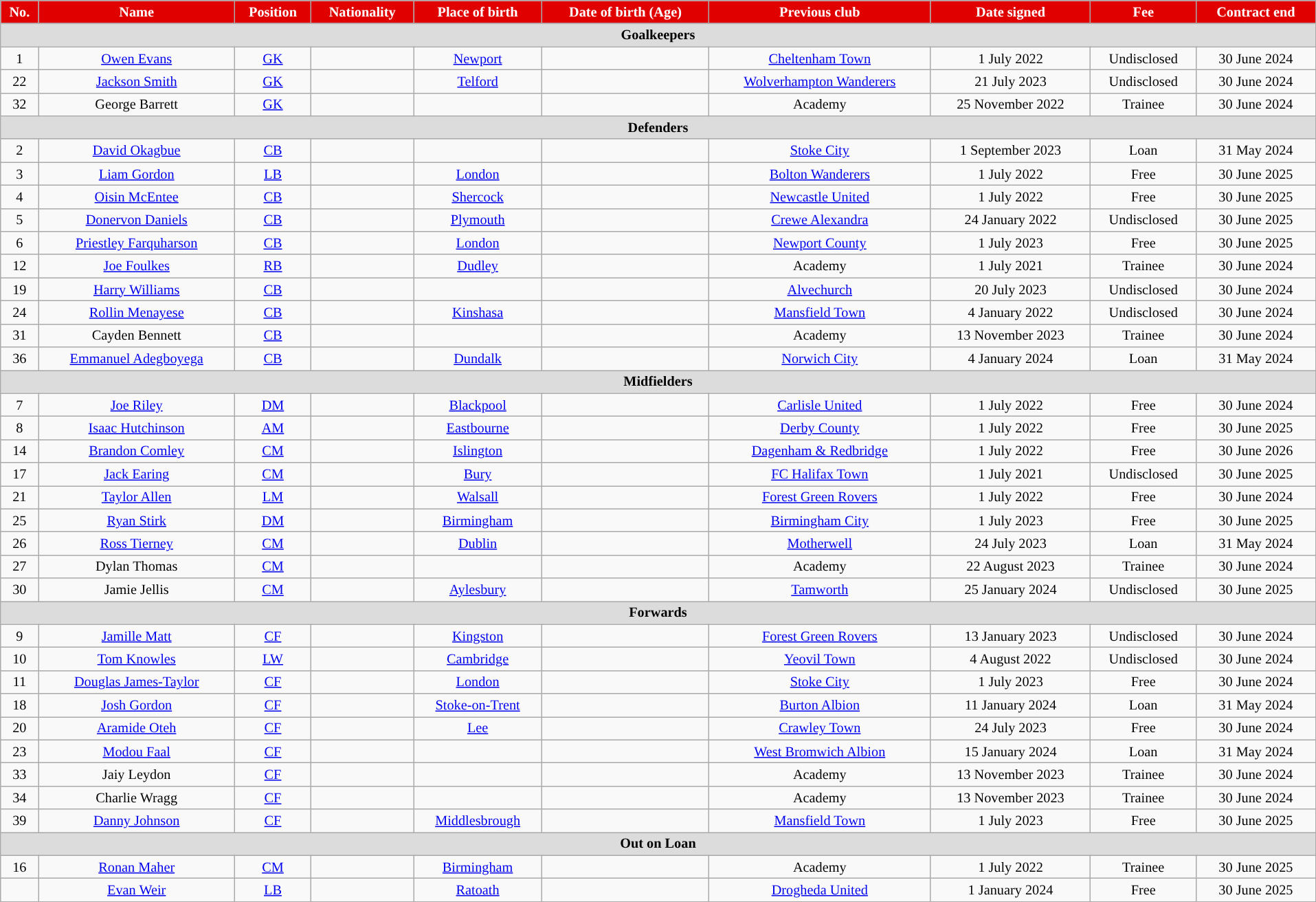<table class="wikitable" style="text-align:center; font-size:84.5%; width:101%;">
<tr>
<th style="background:#E00000;color:white;">No.</th>
<th style="background:#E00000;color:white;">Name</th>
<th style="background:#E00000;color:white;">Position</th>
<th style="background:#E00000;color:white;">Nationality</th>
<th style="background:#E00000;color:white;">Place of birth</th>
<th style="background:#E00000;color:white;">Date of birth (Age)</th>
<th style="background:#E00000;color:white;">Previous club</th>
<th style="background:#E00000;color:white;">Date signed</th>
<th style="background:#E00000;color:white;">Fee</th>
<th style="background:#E00000;color:white;">Contract end</th>
</tr>
<tr>
<th colspan="10" style="background:#dcdcdc; tepxt-align:center;">Goalkeepers</th>
</tr>
<tr>
<td>1</td>
<td><a href='#'>Owen Evans</a></td>
<td><a href='#'>GK</a></td>
<td></td>
<td><a href='#'>Newport</a></td>
<td></td>
<td><a href='#'>Cheltenham Town</a></td>
<td>1 July 2022</td>
<td>Undisclosed</td>
<td>30 June 2024</td>
</tr>
<tr>
<td>22</td>
<td><a href='#'>Jackson Smith</a></td>
<td><a href='#'>GK</a></td>
<td></td>
<td><a href='#'>Telford</a></td>
<td></td>
<td><a href='#'>Wolverhampton Wanderers</a></td>
<td>21 July 2023</td>
<td>Undisclosed</td>
<td>30 June 2024</td>
</tr>
<tr>
<td>32</td>
<td>George Barrett</td>
<td><a href='#'>GK</a></td>
<td></td>
<td></td>
<td></td>
<td>Academy</td>
<td>25 November 2022</td>
<td>Trainee</td>
<td>30 June 2024</td>
</tr>
<tr>
<th colspan="10" style="background:#dcdcdc; tepxt-align:center;">Defenders</th>
</tr>
<tr>
<td>2</td>
<td><a href='#'>David Okagbue</a></td>
<td><a href='#'>CB</a></td>
<td></td>
<td></td>
<td></td>
<td><a href='#'>Stoke City</a></td>
<td>1 September 2023</td>
<td>Loan</td>
<td>31 May 2024</td>
</tr>
<tr>
<td>3</td>
<td><a href='#'>Liam Gordon</a></td>
<td><a href='#'>LB</a></td>
<td></td>
<td> <a href='#'>London</a></td>
<td></td>
<td><a href='#'>Bolton Wanderers</a></td>
<td>1 July 2022</td>
<td>Free</td>
<td>30 June 2025</td>
</tr>
<tr>
<td>4</td>
<td><a href='#'>Oisin McEntee</a></td>
<td><a href='#'>CB</a></td>
<td></td>
<td><a href='#'>Shercock</a></td>
<td></td>
<td><a href='#'>Newcastle United</a></td>
<td>1 July 2022</td>
<td>Free</td>
<td>30 June 2025</td>
</tr>
<tr>
<td>5</td>
<td><a href='#'>Donervon Daniels</a></td>
<td><a href='#'>CB</a></td>
<td></td>
<td><a href='#'>Plymouth</a></td>
<td></td>
<td><a href='#'>Crewe Alexandra</a></td>
<td>24 January 2022</td>
<td>Undisclosed</td>
<td>30 June 2025</td>
</tr>
<tr>
<td>6</td>
<td><a href='#'>Priestley Farquharson</a></td>
<td><a href='#'>CB</a></td>
<td></td>
<td><a href='#'>London</a></td>
<td></td>
<td> <a href='#'>Newport County</a></td>
<td>1 July 2023</td>
<td>Free</td>
<td>30 June 2025</td>
</tr>
<tr>
<td>12</td>
<td><a href='#'>Joe Foulkes</a></td>
<td><a href='#'>RB</a></td>
<td></td>
<td><a href='#'>Dudley</a></td>
<td></td>
<td>Academy</td>
<td>1 July 2021</td>
<td>Trainee</td>
<td>30 June 2024</td>
</tr>
<tr>
<td>19</td>
<td><a href='#'>Harry Williams</a></td>
<td><a href='#'>CB</a></td>
<td></td>
<td></td>
<td></td>
<td><a href='#'>Alvechurch</a></td>
<td>20 July 2023</td>
<td>Undisclosed</td>
<td>30 June 2024</td>
</tr>
<tr>
<td>24</td>
<td><a href='#'>Rollin Menayese</a></td>
<td><a href='#'>CB</a></td>
<td></td>
<td> <a href='#'>Kinshasa</a></td>
<td></td>
<td><a href='#'>Mansfield Town</a></td>
<td>4 January 2022</td>
<td>Undisclosed</td>
<td>30 June 2024</td>
</tr>
<tr>
<td>31</td>
<td>Cayden Bennett</td>
<td><a href='#'>CB</a></td>
<td></td>
<td></td>
<td></td>
<td>Academy</td>
<td>13 November 2023</td>
<td>Trainee</td>
<td>30 June 2024</td>
</tr>
<tr>
<td>36</td>
<td><a href='#'>Emmanuel Adegboyega</a></td>
<td><a href='#'>CB</a></td>
<td></td>
<td><a href='#'>Dundalk</a></td>
<td></td>
<td><a href='#'>Norwich City</a></td>
<td>4 January 2024</td>
<td>Loan</td>
<td>31 May 2024</td>
</tr>
<tr>
<th colspan="10" style="background:#dcdcdc; tepxt-align:center;">Midfielders</th>
</tr>
<tr>
<td>7</td>
<td><a href='#'>Joe Riley</a></td>
<td><a href='#'>DM</a></td>
<td></td>
<td><a href='#'>Blackpool</a></td>
<td></td>
<td><a href='#'>Carlisle United</a></td>
<td>1 July 2022</td>
<td>Free</td>
<td>30 June 2024</td>
</tr>
<tr>
<td>8</td>
<td><a href='#'>Isaac Hutchinson</a></td>
<td><a href='#'>AM</a></td>
<td></td>
<td><a href='#'>Eastbourne</a></td>
<td></td>
<td><a href='#'>Derby County</a></td>
<td>1 July 2022</td>
<td>Free</td>
<td>30 June 2025</td>
</tr>
<tr>
<td>14</td>
<td><a href='#'>Brandon Comley</a></td>
<td><a href='#'>CM</a></td>
<td></td>
<td> <a href='#'>Islington</a></td>
<td></td>
<td><a href='#'>Dagenham & Redbridge</a></td>
<td>1 July 2022</td>
<td>Free</td>
<td>30 June 2026</td>
</tr>
<tr>
<td>17</td>
<td><a href='#'>Jack Earing</a></td>
<td><a href='#'>CM</a></td>
<td></td>
<td><a href='#'>Bury</a></td>
<td></td>
<td><a href='#'>FC Halifax Town</a></td>
<td>1 July 2021</td>
<td>Undisclosed</td>
<td>30 June 2025</td>
</tr>
<tr>
<td>21</td>
<td><a href='#'>Taylor Allen</a></td>
<td><a href='#'>LM</a></td>
<td></td>
<td><a href='#'>Walsall</a></td>
<td></td>
<td><a href='#'>Forest Green Rovers</a></td>
<td>1 July 2022</td>
<td>Free</td>
<td>30 June 2024</td>
</tr>
<tr>
<td>25</td>
<td><a href='#'>Ryan Stirk</a></td>
<td><a href='#'>DM</a></td>
<td></td>
<td><a href='#'>Birmingham</a></td>
<td></td>
<td><a href='#'>Birmingham City</a></td>
<td>1 July 2023</td>
<td>Free</td>
<td>30 June 2025</td>
</tr>
<tr>
<td>26</td>
<td><a href='#'>Ross Tierney</a></td>
<td><a href='#'>CM</a></td>
<td></td>
<td><a href='#'>Dublin</a></td>
<td></td>
<td> <a href='#'>Motherwell</a></td>
<td>24 July 2023</td>
<td>Loan</td>
<td>31 May 2024</td>
</tr>
<tr>
<td>27</td>
<td>Dylan Thomas</td>
<td><a href='#'>CM</a></td>
<td></td>
<td></td>
<td></td>
<td>Academy</td>
<td>22 August 2023</td>
<td>Trainee</td>
<td>30 June 2024</td>
</tr>
<tr>
<td>30</td>
<td>Jamie Jellis</td>
<td><a href='#'>CM</a></td>
<td></td>
<td><a href='#'>Aylesbury</a></td>
<td></td>
<td><a href='#'>Tamworth</a></td>
<td>25 January 2024</td>
<td>Undisclosed</td>
<td>30 June 2025</td>
</tr>
<tr>
<th colspan="10" style="background:#dcdcdc; tepxt-align:center;">Forwards</th>
</tr>
<tr>
<td>9</td>
<td><a href='#'>Jamille Matt</a></td>
<td><a href='#'>CF</a></td>
<td></td>
<td><a href='#'>Kingston</a></td>
<td></td>
<td><a href='#'>Forest Green Rovers</a></td>
<td>13 January 2023</td>
<td>Undisclosed</td>
<td>30 June 2024</td>
</tr>
<tr>
<td>10</td>
<td><a href='#'>Tom Knowles</a></td>
<td><a href='#'>LW</a></td>
<td></td>
<td><a href='#'>Cambridge</a></td>
<td></td>
<td><a href='#'>Yeovil Town</a></td>
<td>4 August 2022</td>
<td>Undisclosed</td>
<td>30 June 2024</td>
</tr>
<tr>
<td>11</td>
<td><a href='#'>Douglas James-Taylor</a></td>
<td><a href='#'>CF</a></td>
<td></td>
<td><a href='#'>London</a></td>
<td></td>
<td><a href='#'>Stoke City</a></td>
<td>1 July 2023</td>
<td>Free</td>
<td>30 June 2024</td>
</tr>
<tr>
<td>18</td>
<td><a href='#'>Josh Gordon</a></td>
<td><a href='#'>CF</a></td>
<td></td>
<td><a href='#'>Stoke-on-Trent</a></td>
<td></td>
<td><a href='#'>Burton Albion</a></td>
<td>11 January 2024</td>
<td>Loan</td>
<td>31 May 2024</td>
</tr>
<tr>
<td>20</td>
<td><a href='#'>Aramide Oteh</a></td>
<td><a href='#'>CF</a></td>
<td></td>
<td><a href='#'>Lee</a></td>
<td></td>
<td><a href='#'>Crawley Town</a></td>
<td>24 July 2023</td>
<td>Free</td>
<td>30 June 2024</td>
</tr>
<tr>
<td>23</td>
<td><a href='#'>Modou Faal</a></td>
<td><a href='#'>CF</a></td>
<td></td>
<td></td>
<td></td>
<td><a href='#'>West Bromwich Albion</a></td>
<td>15 January 2024</td>
<td>Loan</td>
<td>31 May 2024</td>
</tr>
<tr>
<td>33</td>
<td>Jaiy Leydon</td>
<td><a href='#'>CF</a></td>
<td></td>
<td></td>
<td></td>
<td>Academy</td>
<td>13 November 2023</td>
<td>Trainee</td>
<td>30 June 2024</td>
</tr>
<tr>
<td>34</td>
<td>Charlie Wragg</td>
<td><a href='#'>CF</a></td>
<td></td>
<td></td>
<td></td>
<td>Academy</td>
<td>13 November 2023</td>
<td>Trainee</td>
<td>30 June 2024</td>
</tr>
<tr>
<td>39</td>
<td><a href='#'>Danny Johnson</a></td>
<td><a href='#'>CF</a></td>
<td></td>
<td><a href='#'>Middlesbrough</a></td>
<td></td>
<td><a href='#'>Mansfield Town</a></td>
<td>1 July 2023</td>
<td>Free</td>
<td>30 June 2025</td>
</tr>
<tr>
<th colspan="10" style="background:#dcdcdc; tepxt-align:center;">Out on Loan</th>
</tr>
<tr>
<td>16</td>
<td><a href='#'>Ronan Maher</a></td>
<td><a href='#'>CM</a></td>
<td></td>
<td> <a href='#'>Birmingham</a></td>
<td></td>
<td>Academy</td>
<td>1 July 2022</td>
<td>Trainee</td>
<td>30 June 2025</td>
</tr>
<tr>
<td></td>
<td><a href='#'>Evan Weir</a></td>
<td><a href='#'>LB</a></td>
<td></td>
<td><a href='#'>Ratoath</a></td>
<td></td>
<td> <a href='#'>Drogheda United</a></td>
<td>1 January 2024</td>
<td>Free</td>
<td>30 June 2025</td>
</tr>
</table>
